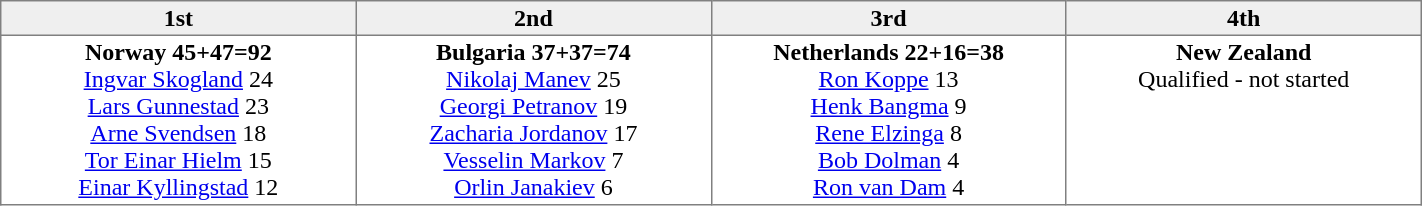<table border=1 cellpadding=2 cellspacing=0 width=75% style="border-collapse:collapse">
<tr align=center style="background:#efefef;">
<th width=20% >1st</th>
<th width=20% >2nd</th>
<th width=20% >3rd</th>
<th width=20%>4th</th>
</tr>
<tr align=center>
<td valign=top ><strong>Norway 45+47=92</strong><br><a href='#'>Ingvar Skogland</a> 24<br><a href='#'>Lars Gunnestad</a> 23<br><a href='#'>Arne Svendsen</a> 18<br><a href='#'>Tor Einar Hielm</a> 15<br><a href='#'>Einar Kyllingstad</a> 12</td>
<td valign=top ><strong>Bulgaria 37+37=74</strong><br><a href='#'>Nikolaj Manev</a> 25<br><a href='#'>Georgi Petranov</a> 19<br><a href='#'>Zacharia Jordanov</a> 17<br><a href='#'>Vesselin Markov</a> 7<br><a href='#'>Orlin Janakiev</a> 6</td>
<td valign=top ><strong>Netherlands 22+16=38</strong><br><a href='#'>Ron Koppe</a> 13<br><a href='#'>Henk Bangma</a> 9<br><a href='#'>Rene Elzinga</a> 8<br><a href='#'>Bob Dolman</a> 4<br><a href='#'>Ron van Dam</a> 4</td>
<td valign=top><strong>New Zealand</strong><br>Qualified - not started</td>
</tr>
</table>
